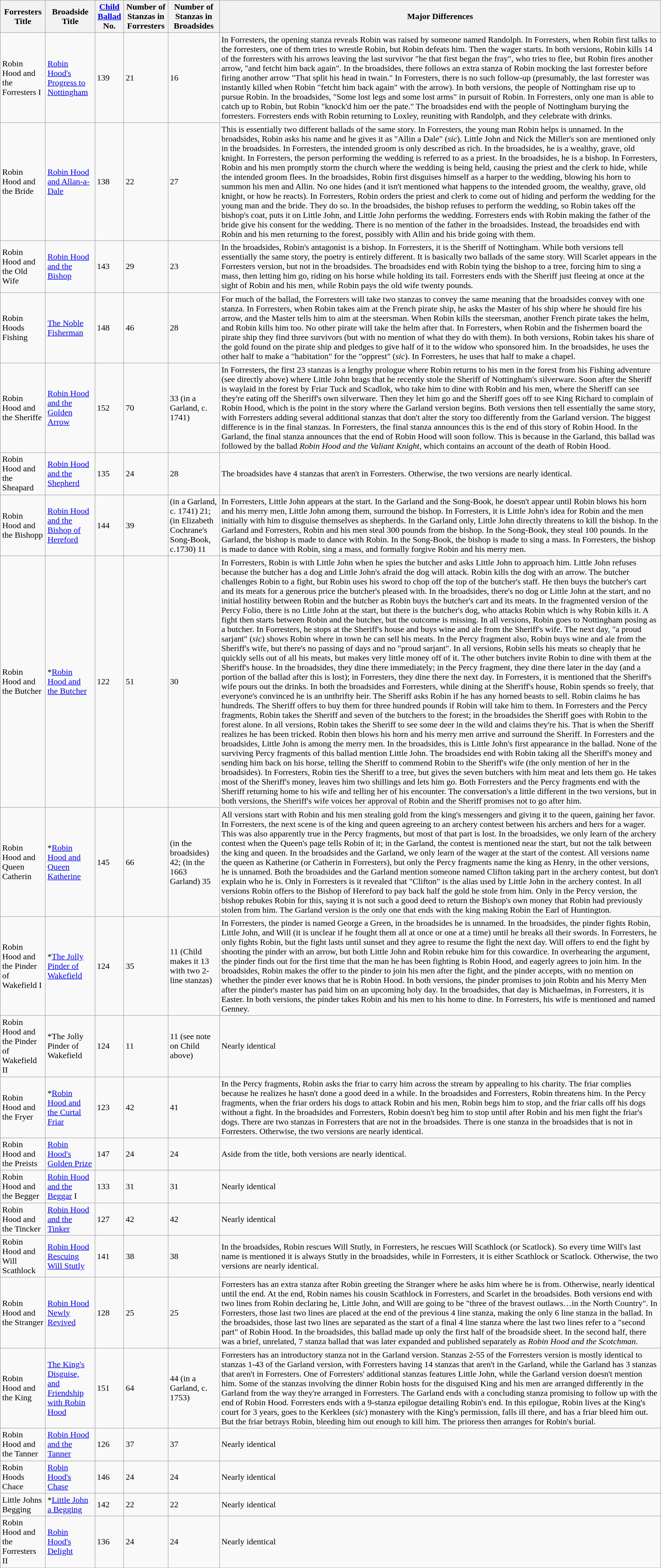<table class="wikitable">
<tr>
<th>Forresters Title</th>
<th>Broadside Title</th>
<th><a href='#'>Child Ballad</a> No.</th>
<th>Number of Stanzas in Forresters</th>
<th>Number of Stanzas in Broadsides</th>
<th>Major Differences</th>
</tr>
<tr>
<td>Robin Hood and the Forresters I</td>
<td><a href='#'>Robin Hood's Progress to Nottingham</a></td>
<td>139</td>
<td>21</td>
<td>16</td>
<td>In Forresters, the opening stanza reveals Robin was raised by someone named Randolph. In Forresters, when Robin first talks to the forresters, one of them tries to wrestle Robin, but Robin defeats him. Then the wager starts. In both versions, Robin kills 14 of the forresters with his arrows leaving the last survivor "he that first began the fray", who tries to flee, but Robin fires another arrow, "and fetcht him back again". In the broadsides, there follows an extra stanza of Robin mocking the last forrester before firing another arrow "That split his head in twain." In Forresters, there is no such follow-up (presumably, the last forrester was instantly killed when Robin "fetcht him back again" with the arrow). In both versions, the people of Nottingham rise up to pursue Robin. In the broadsides, "Some lost legs and some lost arms" in pursuit of Robin. In Forresters, only one man is able to catch up to Robin, but Robin "knock'd him oer the pate." The broadsides end with the people of Nottingham burying the forresters. Forresters ends with Robin returning to Loxley, reuniting with Randolph, and they celebrate with drinks.</td>
</tr>
<tr>
<td>Robin Hood and the Bride</td>
<td><a href='#'>Robin Hood and Allan-a-Dale</a></td>
<td>138</td>
<td>22</td>
<td>27</td>
<td>This is essentially two different ballads of the same story. In Forresters, the young man Robin helps is unnamed. In the broadsides, Robin asks his name and he gives it as "Allin a Dale" (<em>sic</em>). Little John and Nick the Miller's son are mentioned only in the broadsides. In Forresters, the intended groom is only described as rich. In the broadsides, he is a wealthy, grave, old knight. In Forresters, the person performing the wedding is referred to as a priest. In the broadsides, he is a bishop. In Forresters, Robin and his men promptly storm the church where the wedding is being held, causing the priest and the clerk to hide, while the intended groom flees. In the broadsides, Robin first disguises himself as a harper to the wedding, blowing his horn to summon his men and Allin. No one hides (and it isn't mentioned what happens to the intended groom, the wealthy, grave, old knight, or how he reacts). In Forresters, Robin orders the priest and clerk to come out of hiding and perform the wedding for the young man and the bride. They do so. In the broadsides, the bishop refuses to perform the wedding, so Robin takes off the bishop's coat, puts it on Little John, and Little John performs the wedding. Forresters ends with Robin making the father of the bride give his consent for the wedding. There is no mention of the father in the broadsides. Instead, the broadsides end with Robin and his men returning to the forest, possibly with Allin and his bride going with them.</td>
</tr>
<tr>
<td>Robin Hood and the Old Wife</td>
<td><a href='#'>Robin Hood and the Bishop</a></td>
<td>143</td>
<td>29</td>
<td>23</td>
<td>In the broadsides, Robin's antagonist is a bishop. In Forresters, it is the Sheriff of Nottingham. While both versions tell essentially the same story, the poetry is entirely different. It is basically two ballads of the same story. Will Scarlet appears in the Forresters version, but not in the broadsides. The broadsides end with Robin tying the bishop to a tree, forcing him to sing a mass, then letting him go, riding on his horse while holding its tail. Forresters ends with the Sheriff just fleeing at once at the sight of Robin and his men, while Robin pays the old wife twenty pounds.</td>
</tr>
<tr>
<td>Robin Hoods Fishing</td>
<td><a href='#'>The Noble Fisherman</a></td>
<td>148</td>
<td>46</td>
<td>28</td>
<td>For much of the ballad, the Forresters will take two stanzas to convey the same meaning that the broadsides convey with one stanza. In Forresters, when Robin takes aim at the French pirate ship, he asks the Master of his ship where he should fire his arrow, and the Master tells him to aim at the steersman. When Robin kills the steersman, another French pirate takes the helm, and Robin kills him too. No other pirate will take the helm after that. In Forresters, when Robin and the fishermen board the pirate ship they find three survivors (but with no mention of what they do with them). In both versions, Robin takes his share of the gold found on the pirate ship and pledges to give half of it to the widow who sponsored him. In the broadsides, he uses the other half to make a "habitation" for the "opprest" (<em>sic</em>).  In Forresters, he uses that half to make a chapel.</td>
</tr>
<tr>
<td>Robin Hood and the Sheriffe</td>
<td><a href='#'>Robin Hood and the Golden Arrow</a></td>
<td>152</td>
<td>70</td>
<td>33 (in a Garland, c. 1741)</td>
<td>In Forresters, the first 23 stanzas is a lengthy prologue where Robin returns to his men in the forest from his Fishing adventure (see directly above) where Little John brags that he recently stole the Sheriff of Nottingham's silverware. Soon after the Sheriff is waylaid in the forest by Friar Tuck and Scadlok, who take him to dine with Robin and his men, where the Sheriff can see they're eating off the Sheriff's own silverware. Then they let him go and the Sheriff goes off to see King Richard to complain of Robin Hood, which is the point in the story where the Garland version begins. Both versions then tell essentially the same story, with Forresters adding several additional stanzas that don't alter the story too differently from the Garland version. The biggest difference is in the final stanzas. In Forresters, the final stanza announces this is the end of this story of Robin Hood. In the Garland, the final stanza announces that the end of Robin Hood will soon follow. This is because in the Garland, this ballad was followed by the ballad <em>Robin Hood and the Valiant Knight</em>, which contains an account of the death of Robin Hood.</td>
</tr>
<tr>
<td>Robin Hood and the Sheapard</td>
<td><a href='#'>Robin Hood and the Shepherd</a></td>
<td>135</td>
<td>24</td>
<td>28</td>
<td>The broadsides have 4 stanzas that aren't in Forresters. Otherwise, the two versions are nearly identical.</td>
</tr>
<tr>
<td>Robin Hood and the Bishopp</td>
<td><a href='#'>Robin Hood and the Bishop of Hereford</a></td>
<td>144</td>
<td>39</td>
<td>(in a Garland, c. 1741) 21; (in Elizabeth Cochrane's Song-Book, c.1730) 11</td>
<td>In Forresters, Little John appears at the start. In the Garland and the Song-Book, he doesn't appear until Robin blows his horn and his merry men, Little John among them, surround the bishop. In Forresters, it is Little John's idea for Robin and the men initially with him to disguise themselves as shepherds. In the Garland only, Little John directly threatens to kill the bishop. In the Garland and Forresters, Robin and his men steal 300 pounds from the bishop. In the Song-Book, they steal 100 pounds. In the Garland, the bishop is made to dance with Robin. In the Song-Book, the bishop is made to sing a mass. In Forresters, the bishop is made to dance with Robin, sing a mass, and formally forgive Robin and his merry men.</td>
</tr>
<tr>
<td>Robin Hood and the Butcher</td>
<td>*<a href='#'>Robin Hood and the Butcher</a></td>
<td>122</td>
<td>51</td>
<td>30</td>
<td>In Forresters, Robin is with Little John when he spies the butcher and asks Little John to approach him. Little John refuses because the butcher has a dog and Little John's afraid the dog will attack. Robin kills the dog with an arrow. The butcher challenges Robin to a fight, but Robin uses his sword to chop off the top of the butcher's staff. He then buys the butcher's cart and its meats for a generous price the butcher's pleased with. In the broadsides, there's no dog or Little John at the start, and no initial hostility between Robin and the butcher as Robin buys the butcher's cart and its meats. In the fragmented version of the Percy Folio, there is no Little John at the start, but there is the butcher's dog, who attacks Robin which is why Robin kills it. A fight then starts between Robin and the butcher, but the outcome is missing. In all versions, Robin goes to Nottingham posing as a butcher. In Forresters, he stops at the Sheriff's house and buys wine and ale from the Sheriff's wife. The next day, "a proud sarjant" (<em>sic</em>) shows Robin where in town he can sell his meats. In the Percy fragment also, Robin buys wine and ale from the Sheriff's wife, but there's no passing of days and no "proud sarjant". In all versions, Robin sells his meats so cheaply that he quickly sells out of all his meats, but makes very little money off of it. The other butchers invite Robin to dine with them at the Sheriff's house. In the broadsides, they dine there immediately; in the Percy fragment, they dine there later in the day (and a portion of the ballad after this is lost); in Forresters, they dine there the next day. In Forresters, it is mentioned that the Sheriff's wife pours out the drinks. In both the broadsides and Forresters, while dining at the Sheriff's house, Robin spends so freely, that everyone's convinced he is an unthrifty heir. The Sheriff asks Robin if he has any horned beasts to sell. Robin claims he has hundreds. The Sheriff offers to buy them for three hundred pounds if Robin will take him to them. In Forresters and the Percy fragments, Robin takes the Sheriff and seven of the butchers to the forest; in the broadsides the Sheriff goes with Robin to the forest alone. In all versions, Robin takes the Sheriff to see some deer in the wild and claims they're his. That is when the Sheriff realizes he has been tricked. Robin then blows his horn and his merry men arrive and surround the Sheriff. In Forresters and the broadsides, Little John is among the merry men. In the broadsides, this is Little John's first appearance in the ballad. None of the surviving Percy fragments of this ballad mention Little John. The broadsides end with Robin taking all the Sheriff's money and sending him back on his horse, telling the Sheriff to commend Robin to the Sheriff's wife (the only mention of her in the broadsides). In Forresters, Robin ties the Sheriff to a tree, but gives the seven butchers with him meat and lets them go. He takes most of the Sheriff's money, leaves him two shillings and lets him go. Both Forresters and the Percy fragments end with the Sheriff returning home to his wife and telling her of his encounter. The conversation's a little different in the two versions, but in both versions, the Sheriff's wife voices her approval of Robin and the Sheriff promises not to go after him.</td>
</tr>
<tr>
<td>Robin Hood and Queen Catherin</td>
<td>*<a href='#'>Robin Hood and Queen Katherine</a></td>
<td>145</td>
<td>66</td>
<td>(in the broadsides) 42; (in the 1663 Garland) 35</td>
<td>All versions start with Robin and his men stealing gold from the king's messengers and giving it to the queen, gaining her favor. In Forresters, the next scene is of the king and queen agreeing to an archery contest between his archers and hers for a wager. This was also apparently true in the Percy fragments, but most of that part is lost. In the broadsides, we only learn of the archery contest when the Queen's page tells Robin of it; in the Garland, the contest is mentioned near the start, but not the talk between the king and queen. In the broadsides and the Garland, we only learn of the wager at the start of the contest. All versions name the queen as Katherine (or Catherin in Forresters), but only the Percy fragments name the king as Henry, in the other versions, he is unnamed. Both the broadsides and the Garland mention someone named Clifton taking part in the archery contest, but don't explain who he is. Only in Forresters is it revealed that "Clifton" is the alias used by Little John in the archery contest. In all versions Robin offers to the Bishop of Hereford to pay back half the gold he stole from him. Only in the Percy version, the bishop rebukes Robin for this, saying it is not such a good deed to return the Bishop's own money that Robin had previously stolen from him. The Garland version is the only one that ends with the king making Robin the Earl of Huntington.</td>
</tr>
<tr>
<td>Robin Hood and the Pinder of Wakefield I</td>
<td>*<a href='#'>The Jolly Pinder of Wakefield</a></td>
<td>124</td>
<td>35</td>
<td>11 (Child makes it 13 with two 2-line stanzas)</td>
<td>In Forresters, the pinder is named George a Green, in the broadsides he is unnamed. In the broadsides, the pinder fights Robin, Little John, and Will (it is unclear if he fought them all at once or one at a time) until he breaks all their swords. In Forresters, he only fights Robin, but the fight lasts until sunset and they agree to resume the fight the next day. Will offers to end the fight by shooting the pinder with an arrow, but both Little John and Robin rebuke him for this cowardice. In overhearing the argument, the pinder finds out for the first time that the man he has been fighting is Robin Hood, and eagerly agrees to join him. In the broadsides, Robin makes the offer to the pinder to join his men after the fight, and the pinder accepts, with no mention on whether the pinder ever knows that he is Robin Hood. In both versions, the pinder promises to join Robin and his Merry Men after the pinder's master has paid him on an upcoming holy day. In the broadsides, that day is Michaelmas, in Forresters, it is Easter. In both versions, the pinder takes Robin and his men to his home to dine. In Forresters, his wife is mentioned and named Genney.</td>
</tr>
<tr>
<td>Robin Hood and the Pinder of Wakefield II</td>
<td>*The Jolly Pinder of Wakefield</td>
<td>124</td>
<td>11</td>
<td>11 (see note on Child above)</td>
<td>Nearly identical</td>
</tr>
<tr>
<td>Robin Hood and the Fryer</td>
<td>*<a href='#'>Robin Hood and the Curtal Friar</a></td>
<td>123</td>
<td>42</td>
<td>41</td>
<td>In the Percy fragments, Robin asks the friar to carry him across the stream by appealing to his charity. The friar complies because he realizes he hasn't done a good deed in a while. In the broadsides and Forresters, Robin threatens him. In the Percy fragments, when the friar orders his dogs to attack Robin and his men, Robin begs him to stop, and the friar calls off his dogs without a fight. In the broadsides and Forresters, Robin doesn't beg him to stop until after Robin and his men fight the friar's dogs. There are two stanzas in Forresters that are not in the broadsides. There is one stanza in the broadsides that is not in Forresters. Otherwise, the two versions are nearly identical.</td>
</tr>
<tr>
<td>Robin Hood and the Preists</td>
<td><a href='#'>Robin Hood's Golden Prize</a></td>
<td>147</td>
<td>24</td>
<td>24</td>
<td>Aside from the title, both versions are nearly identical.</td>
</tr>
<tr>
<td>Robin Hood and the Begger</td>
<td><a href='#'>Robin Hood and the Beggar</a> I</td>
<td>133</td>
<td>31</td>
<td>31</td>
<td>Nearly identical</td>
</tr>
<tr>
<td>Robin Hood and the Tincker</td>
<td><a href='#'>Robin Hood and the Tinker</a></td>
<td>127</td>
<td>42</td>
<td>42</td>
<td>Nearly identical</td>
</tr>
<tr>
<td>Robin Hood and Will Scathlock</td>
<td><a href='#'>Robin Hood Rescuing Will Stutly</a></td>
<td>141</td>
<td>38</td>
<td>38</td>
<td>In the broadsides, Robin rescues Will Stutly, in Forresters, he rescues Will Scathlock (or Scatlock). So every time Will's last name is mentioned it is always Stutly in the broadsides, while in Forresters, it is either Scathlock or Scatlock. Otherwise, the two versions are nearly identical.</td>
</tr>
<tr>
<td>Robin Hood and the Stranger</td>
<td><a href='#'>Robin Hood Newly Revived</a></td>
<td>128</td>
<td>25</td>
<td>25</td>
<td>Forresters has an extra stanza after Robin greeting the Stranger where he asks him where he is from. Otherwise, nearly identical until the end. At the end, Robin names his cousin Scathlock in Forresters, and Scarlet in the broadsides. Both versions end with two lines from Robin declaring he, Little John, and Will are going to be "three of the bravest outlaws…in the North Country". In Forresters, those last two lines are placed at the end of the previous 4 line stanza, making the only 6 line stanza in the ballad. In the broadsides, those last two lines are separated as the start of a final 4 line stanza where the last two lines refer to a "second part" of Robin Hood. In the broadsides, this ballad made up only the first half of the broadside sheet. In the second half, there was a brief, unrelated, 7 stanza ballad that was later expanded and published separately as <em>Robin Hood and the Scotchman</em>.</td>
</tr>
<tr>
<td>Robin Hood and the King</td>
<td><a href='#'>The King's Disguise, and Friendship with Robin Hood</a></td>
<td>151</td>
<td>64</td>
<td>44 (in a Garland, c. 1753)</td>
<td>Forresters has an introductory stanza not in the Garland version. Stanzas 2-55 of the Forresters version is mostly identical to stanzas 1-43 of the Garland version, with Forresters having 14 stanzas that aren't in the Garland, while the Garland has 3 stanzas that aren't in Forresters. One of Forresters' additional stanzas features Little John, while the Garland version doesn't mention him. Some of the stanzas involving the dinner Robin hosts for the disguised King and his men are arranged differently in the Garland from the way they're arranged in Forresters. The Garland ends with a concluding stanza promising to follow up with the end of Robin Hood. Forresters ends with a 9-stanza epilogue detailing Robin's end. In this epilogue, Robin lives at the King's court for 3 years, goes to the Kerklees (<em>sic</em>) monastery with the King's permission, falls ill there, and has a friar bleed him out. But the friar betrays Robin, bleeding him out enough to kill him. The prioress then arranges for Robin's burial.</td>
</tr>
<tr>
<td>Robin Hood and the Tanner</td>
<td><a href='#'>Robin Hood and the Tanner</a></td>
<td>126</td>
<td>37</td>
<td>37</td>
<td>Nearly identical</td>
</tr>
<tr>
<td>Robin Hoods Chace</td>
<td><a href='#'>Robin Hood's Chase</a></td>
<td>146</td>
<td>24</td>
<td>24</td>
<td>Nearly identical</td>
</tr>
<tr>
<td>Little Johns Begging</td>
<td>*<a href='#'>Little John a Begging</a></td>
<td>142</td>
<td>22</td>
<td>22</td>
<td>Nearly identical</td>
</tr>
<tr>
<td>Robin Hood and the Forresters II</td>
<td><a href='#'>Robin Hood's Delight</a></td>
<td>136</td>
<td>24</td>
<td>24</td>
<td>Nearly identical</td>
</tr>
</table>
